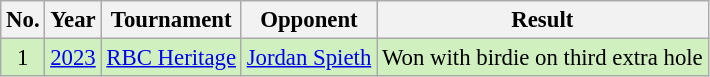<table class="wikitable" style="font-size:95%;">
<tr>
<th>No.</th>
<th>Year</th>
<th>Tournament</th>
<th>Opponent</th>
<th>Result</th>
</tr>
<tr style="background:#D0F0C0;">
<td align=center>1</td>
<td><a href='#'>2023</a></td>
<td><a href='#'>RBC Heritage</a></td>
<td> <a href='#'>Jordan Spieth</a></td>
<td>Won with birdie on third extra hole</td>
</tr>
</table>
